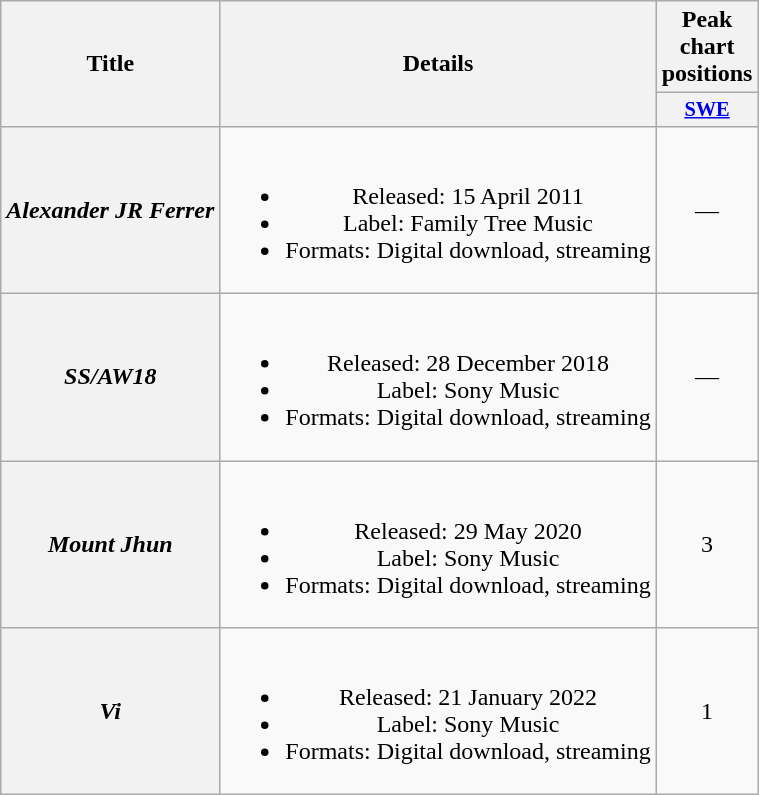<table class="wikitable plainrowheaders" style="text-align:center;">
<tr>
<th scope="col" rowspan="2">Title</th>
<th scope="col" rowspan="2">Details</th>
<th scope="col" colspan="1">Peak chart positions</th>
</tr>
<tr>
<th scope="col" style="width:3em;font-size:85%;"><a href='#'>SWE</a><br></th>
</tr>
<tr>
<th scope="row"><em>Alexander JR Ferrer</em></th>
<td><br><ul><li>Released: 15 April 2011</li><li>Label: Family Tree Music</li><li>Formats: Digital download, streaming</li></ul></td>
<td>—</td>
</tr>
<tr>
<th scope="row"><em>SS/AW18</em></th>
<td><br><ul><li>Released: 28 December 2018</li><li>Label: Sony Music</li><li>Formats: Digital download, streaming</li></ul></td>
<td>—</td>
</tr>
<tr>
<th scope="row"><em>Mount Jhun</em></th>
<td><br><ul><li>Released: 29 May 2020</li><li>Label: Sony Music</li><li>Formats: Digital download, streaming</li></ul></td>
<td>3</td>
</tr>
<tr>
<th scope="row"><em>Vi</em></th>
<td><br><ul><li>Released: 21 January 2022</li><li>Label: Sony Music</li><li>Formats: Digital download, streaming</li></ul></td>
<td>1<br></td>
</tr>
</table>
